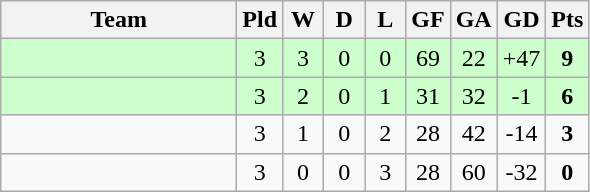<table class="wikitable" style="text-align:center;">
<tr>
<th width=150>Team</th>
<th width=20>Pld</th>
<th width=20>W</th>
<th width=20>D</th>
<th width=20>L</th>
<th width=20>GF</th>
<th width=20>GA</th>
<th width=20>GD</th>
<th width=20>Pts</th>
</tr>
<tr bgcolor=ccffcc>
<td align="left"></td>
<td>3</td>
<td>3</td>
<td>0</td>
<td>0</td>
<td>69</td>
<td>22</td>
<td>+47</td>
<td><strong>9</strong></td>
</tr>
<tr bgcolor=ccffcc>
<td align="left"></td>
<td>3</td>
<td>2</td>
<td>0</td>
<td>1</td>
<td>31</td>
<td>32</td>
<td>-1</td>
<td><strong>6</strong></td>
</tr>
<tr>
<td align="left"></td>
<td>3</td>
<td>1</td>
<td>0</td>
<td>2</td>
<td>28</td>
<td>42</td>
<td>-14</td>
<td><strong>3</strong></td>
</tr>
<tr>
<td align="left"></td>
<td>3</td>
<td>0</td>
<td>0</td>
<td>3</td>
<td>28</td>
<td>60</td>
<td>-32</td>
<td><strong>0</strong></td>
</tr>
</table>
